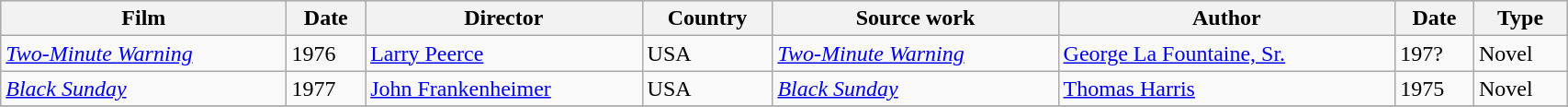<table class="wikitable" style=width:90%>
<tr style="background:#CCCCCC;">
<th>Film</th>
<th>Date</th>
<th>Director</th>
<th>Country</th>
<th>Source work</th>
<th>Author</th>
<th>Date</th>
<th>Type</th>
</tr>
<tr>
<td><em><a href='#'>Two-Minute Warning</a></em></td>
<td>1976</td>
<td><a href='#'>Larry Peerce</a></td>
<td>USA</td>
<td><em><a href='#'>Two-Minute Warning</a></em></td>
<td><a href='#'>George La Fountaine, Sr.</a></td>
<td>197?</td>
<td>Novel</td>
</tr>
<tr>
<td><em><a href='#'>Black Sunday</a></em></td>
<td>1977</td>
<td><a href='#'>John Frankenheimer</a></td>
<td>USA</td>
<td><em><a href='#'>Black Sunday</a></em></td>
<td><a href='#'>Thomas Harris</a></td>
<td>1975</td>
<td>Novel</td>
</tr>
<tr>
</tr>
</table>
